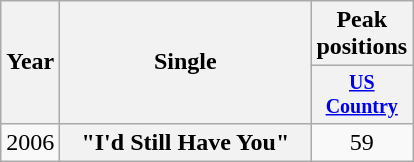<table class="wikitable plainrowheaders" style="text-align:center;">
<tr>
<th rowspan="2">Year</th>
<th rowspan="2" style="width:10em;">Single</th>
<th>Peak positions</th>
</tr>
<tr style="font-size:smaller;">
<th width="60"><a href='#'>US Country</a><br></th>
</tr>
<tr>
<td>2006</td>
<th scope="row">"I'd Still Have You"</th>
<td>59</td>
</tr>
</table>
